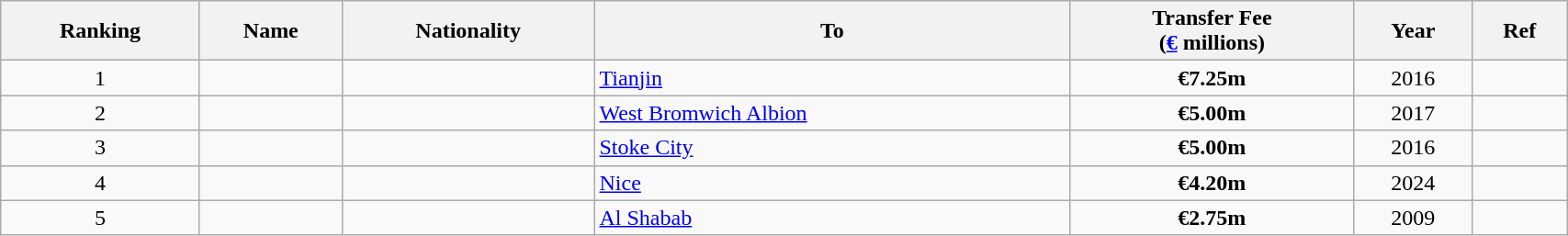<table class="wikitable sortable" style="text-align: center; width:90%">
<tr>
<th>Ranking</th>
<th>Name</th>
<th>Nationality</th>
<th>To</th>
<th>Transfer Fee<br>(<a href='#'>€</a> millions)</th>
<th>Year</th>
<th scope="col" class="unsortable">Ref</th>
</tr>
<tr>
<td>1</td>
<td></td>
<td align=left></td>
<td align=left> <a href='#'>Tianjin</a></td>
<td><strong>€7.25m</strong></td>
<td>2016</td>
<td></td>
</tr>
<tr>
<td>2</td>
<td></td>
<td align=left></td>
<td align=left> <a href='#'>West Bromwich Albion</a></td>
<td><strong>€5.00m</strong></td>
<td>2017</td>
<td></td>
</tr>
<tr>
<td>3</td>
<td></td>
<td align=left></td>
<td align=left> <a href='#'>Stoke City</a></td>
<td><strong>€5.00m</strong></td>
<td>2016</td>
<td></td>
</tr>
<tr>
<td>4</td>
<td></td>
<td align=left></td>
<td align=left> <a href='#'>Nice</a></td>
<td><strong>€4.20m</strong></td>
<td>2024</td>
</tr>
<tr>
<td>5</td>
<td></td>
<td align=left></td>
<td align=left> <a href='#'>Al Shabab</a></td>
<td><strong>€2.75m</strong></td>
<td>2009</td>
<td></td>
</tr>
</table>
